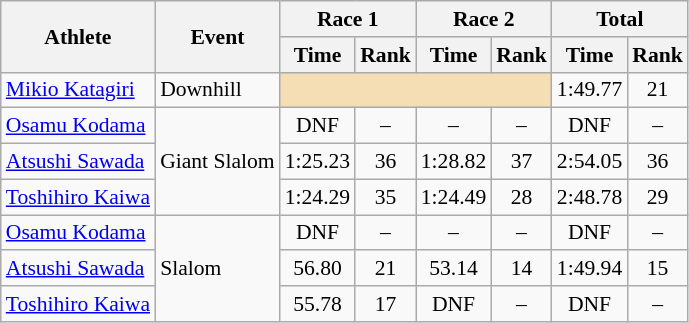<table class="wikitable" style="font-size:90%">
<tr>
<th rowspan="2">Athlete</th>
<th rowspan="2">Event</th>
<th colspan="2">Race 1</th>
<th colspan="2">Race 2</th>
<th colspan="2">Total</th>
</tr>
<tr>
<th>Time</th>
<th>Rank</th>
<th>Time</th>
<th>Rank</th>
<th>Time</th>
<th>Rank</th>
</tr>
<tr>
<td><a href='#'>Mikio Katagiri</a></td>
<td>Downhill</td>
<td colspan="4" bgcolor="wheat"></td>
<td align="center">1:49.77</td>
<td align="center">21</td>
</tr>
<tr>
<td><a href='#'>Osamu Kodama</a></td>
<td rowspan="3">Giant Slalom</td>
<td align="center">DNF</td>
<td align="center">–</td>
<td align="center">–</td>
<td align="center">–</td>
<td align="center">DNF</td>
<td align="center">–</td>
</tr>
<tr>
<td><a href='#'>Atsushi Sawada</a></td>
<td align="center">1:25.23</td>
<td align="center">36</td>
<td align="center">1:28.82</td>
<td align="center">37</td>
<td align="center">2:54.05</td>
<td align="center">36</td>
</tr>
<tr>
<td><a href='#'>Toshihiro Kaiwa</a></td>
<td align="center">1:24.29</td>
<td align="center">35</td>
<td align="center">1:24.49</td>
<td align="center">28</td>
<td align="center">2:48.78</td>
<td align="center">29</td>
</tr>
<tr>
<td><a href='#'>Osamu Kodama</a></td>
<td rowspan="3">Slalom</td>
<td align="center">DNF</td>
<td align="center">–</td>
<td align="center">–</td>
<td align="center">–</td>
<td align="center">DNF</td>
<td align="center">–</td>
</tr>
<tr>
<td><a href='#'>Atsushi Sawada</a></td>
<td align="center">56.80</td>
<td align="center">21</td>
<td align="center">53.14</td>
<td align="center">14</td>
<td align="center">1:49.94</td>
<td align="center">15</td>
</tr>
<tr>
<td><a href='#'>Toshihiro Kaiwa</a></td>
<td align="center">55.78</td>
<td align="center">17</td>
<td align="center">DNF</td>
<td align="center">–</td>
<td align="center">DNF</td>
<td align="center">–</td>
</tr>
</table>
